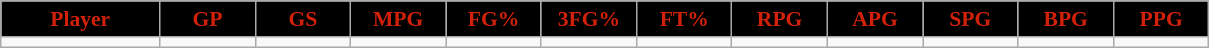<table class="wikitable sortable" style="font-size: 90%">
<tr>
<th style="background:#000000;color:#d1210a;" width="10%">Player</th>
<th style="background:#000000;color:#d1210a;" width="6%">GP</th>
<th style="background:#000000;color:#d1210a;" width="6%">GS</th>
<th style="background:#000000;color:#d1210a;" width="6%">MPG</th>
<th style="background:#000000;color:#d1210a;" width="6%">FG%</th>
<th style="background:#000000;color:#d1210a;" width="6%">3FG%</th>
<th style="background:#000000;color:#d1210a;" width="6%">FT%</th>
<th style="background:#000000;color:#d1210a;" width="6%">RPG</th>
<th style="background:#000000;color:#d1210a;" width="6%">APG</th>
<th style="background:#000000;color:#d1210a;" width="6%">SPG</th>
<th style="background:#000000;color:#d1210a;" width="6%">BPG</th>
<th style="background:#000000;color:#d1210a;" width="6%">PPG</th>
</tr>
<tr>
<td></td>
<td></td>
<td></td>
<td></td>
<td></td>
<td></td>
<td></td>
<td></td>
<td></td>
<td></td>
<td></td>
<td></td>
</tr>
</table>
